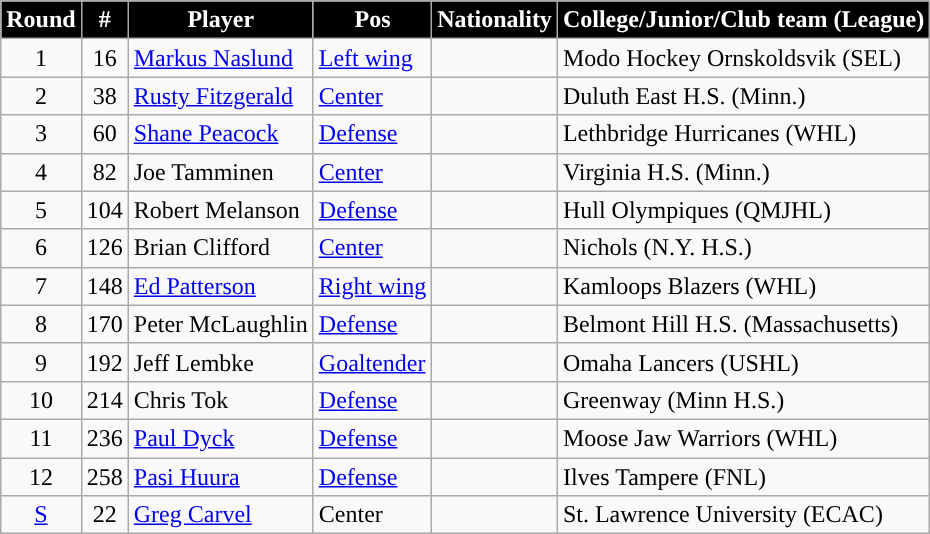<table class="wikitable">
<tr>
<th style="color:white; background:#000000; ">Round</th>
<th style="color:white; background:#000000; ">#</th>
<th style="color:white; background:#000000; ">Player</th>
<th style="color:white; background:#000000; ">Pos</th>
<th style="color:white; background:#000000; ">Nationality</th>
<th style="color:white; background:#000000; ">College/Junior/Club team (League)</th>
</tr>
<tr>
<td align=center>1</td>
<td align=center>16</td>
<td><a href='#'>Markus Naslund</a></td>
<td><a href='#'>Left wing</a></td>
<td></td>
<td>Modo Hockey Ornskoldsvik (SEL)</td>
</tr>
<tr>
<td align=center>2</td>
<td align=center>38</td>
<td><a href='#'>Rusty Fitzgerald</a></td>
<td><a href='#'>Center</a></td>
<td></td>
<td>Duluth East H.S. (Minn.)</td>
</tr>
<tr>
<td align=center>3</td>
<td align=center>60</td>
<td><a href='#'>Shane Peacock</a></td>
<td><a href='#'>Defense</a></td>
<td></td>
<td>Lethbridge Hurricanes (WHL)</td>
</tr>
<tr>
<td align=center>4</td>
<td align=center>82</td>
<td>Joe Tamminen</td>
<td><a href='#'>Center</a></td>
<td></td>
<td>Virginia H.S. (Minn.)</td>
</tr>
<tr>
<td align=center>5</td>
<td align=center>104</td>
<td>Robert Melanson</td>
<td><a href='#'>Defense</a></td>
<td></td>
<td>Hull Olympiques (QMJHL)</td>
</tr>
<tr>
<td align=center>6</td>
<td align=center>126</td>
<td>Brian Clifford</td>
<td><a href='#'>Center</a></td>
<td></td>
<td>Nichols (N.Y. H.S.)</td>
</tr>
<tr>
<td align=center>7</td>
<td align=center>148</td>
<td><a href='#'>Ed Patterson</a></td>
<td><a href='#'>Right wing</a></td>
<td></td>
<td>Kamloops Blazers (WHL)</td>
</tr>
<tr>
<td align=center>8</td>
<td align=center>170</td>
<td>Peter McLaughlin</td>
<td><a href='#'>Defense</a></td>
<td></td>
<td>Belmont Hill H.S. (Massachusetts)</td>
</tr>
<tr>
<td align=center>9</td>
<td align=center>192</td>
<td>Jeff Lembke</td>
<td><a href='#'>Goaltender</a></td>
<td></td>
<td>Omaha Lancers (USHL)</td>
</tr>
<tr>
<td align=center>10</td>
<td align=center>214</td>
<td>Chris Tok</td>
<td><a href='#'>Defense</a></td>
<td></td>
<td>Greenway (Minn H.S.)</td>
</tr>
<tr>
<td align=center>11</td>
<td align=center>236</td>
<td><a href='#'>Paul Dyck</a></td>
<td><a href='#'>Defense</a></td>
<td></td>
<td>Moose Jaw Warriors (WHL)</td>
</tr>
<tr>
<td align=center>12</td>
<td align=center>258</td>
<td><a href='#'>Pasi Huura</a></td>
<td><a href='#'>Defense</a></td>
<td></td>
<td>Ilves Tampere (FNL)</td>
</tr>
<tr>
<td align=center><a href='#'>S</a></td>
<td align=center>22</td>
<td><a href='#'>Greg Carvel</a></td>
<td>Center</td>
<td></td>
<td>St. Lawrence University (ECAC)</td>
</tr>
</table>
